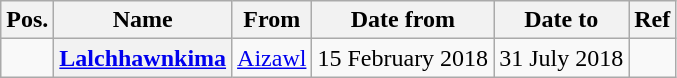<table class="wikitable">
<tr>
<th>Pos.</th>
<th>Name</th>
<th>From</th>
<th>Date from</th>
<th>Date to</th>
<th>Ref</th>
</tr>
<tr>
<td></td>
<th scope="row"> <a href='#'>Lalchhawnkima</a></th>
<td><a href='#'>Aizawl</a></td>
<td>15 February 2018</td>
<td>31 July 2018</td>
<td></td>
</tr>
</table>
